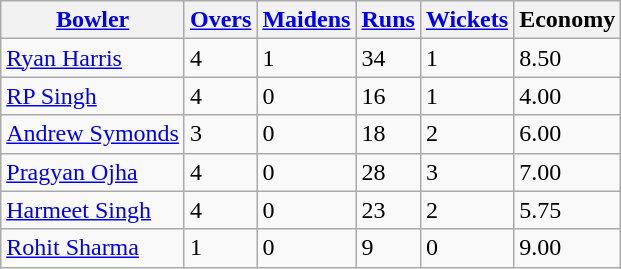<table class="wikitable">
<tr>
<th><a href='#'>Bowler</a></th>
<th><a href='#'>Overs</a></th>
<th><a href='#'>Maidens</a></th>
<th><a href='#'>Runs</a></th>
<th><a href='#'>Wickets</a></th>
<th>Economy</th>
</tr>
<tr>
<td><a href='#'>Ryan Harris</a></td>
<td>4</td>
<td>1</td>
<td>34</td>
<td>1</td>
<td>8.50</td>
</tr>
<tr>
<td><a href='#'>RP Singh</a></td>
<td>4</td>
<td>0</td>
<td>16</td>
<td>1</td>
<td>4.00</td>
</tr>
<tr>
<td><a href='#'>Andrew Symonds</a></td>
<td>3</td>
<td>0</td>
<td>18</td>
<td>2</td>
<td>6.00</td>
</tr>
<tr>
<td><a href='#'>Pragyan Ojha</a></td>
<td>4</td>
<td>0</td>
<td>28</td>
<td>3</td>
<td>7.00</td>
</tr>
<tr>
<td><a href='#'>Harmeet Singh</a></td>
<td>4</td>
<td>0</td>
<td>23</td>
<td>2</td>
<td>5.75</td>
</tr>
<tr>
<td><a href='#'>Rohit Sharma</a></td>
<td>1</td>
<td>0</td>
<td>9</td>
<td>0</td>
<td>9.00</td>
</tr>
</table>
